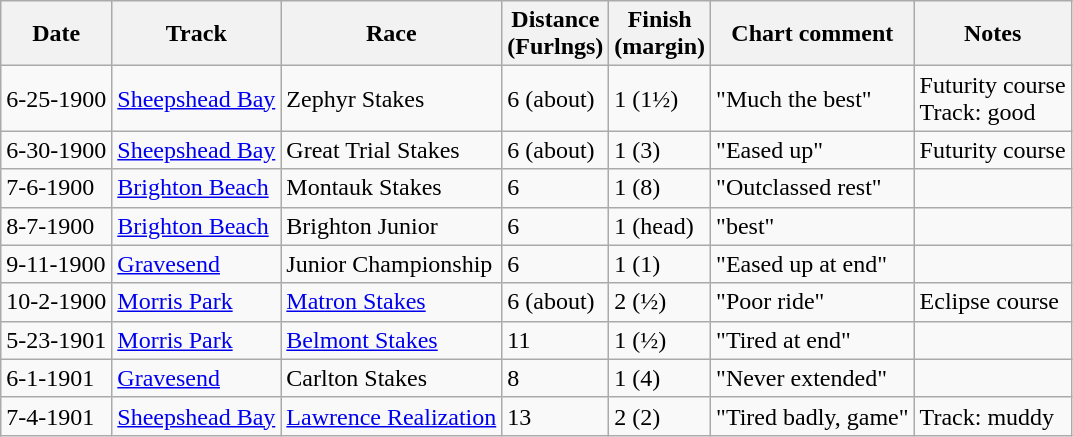<table class="wikitable sortable mw-collapsible">
<tr>
<th>Date</th>
<th>Track</th>
<th>Race</th>
<th>Distance<br>(Furlngs)</th>
<th>Finish<br>(margin)</th>
<th>Chart comment</th>
<th>Notes</th>
</tr>
<tr>
<td>6-25-1900</td>
<td><a href='#'>Sheepshead Bay</a></td>
<td>Zephyr Stakes</td>
<td>6 (about)</td>
<td>1 (1½)</td>
<td>"Much the best"</td>
<td>Futurity course<br>Track: good</td>
</tr>
<tr>
<td>6-30-1900</td>
<td><a href='#'>Sheepshead Bay</a></td>
<td>Great Trial Stakes</td>
<td>6 (about)</td>
<td>1 (3)</td>
<td>"Eased up"</td>
<td>Futurity course</td>
</tr>
<tr>
<td>7-6-1900</td>
<td><a href='#'>Brighton Beach</a></td>
<td>Montauk Stakes</td>
<td>6</td>
<td>1 (8)</td>
<td>"Outclassed rest"</td>
<td></td>
</tr>
<tr>
<td>8-7-1900</td>
<td><a href='#'>Brighton Beach</a></td>
<td>Brighton Junior</td>
<td>6</td>
<td>1 (head)</td>
<td>"best"</td>
<td></td>
</tr>
<tr>
<td>9-11-1900</td>
<td><a href='#'>Gravesend</a></td>
<td>Junior Championship</td>
<td>6</td>
<td>1 (1)</td>
<td>"Eased up at end"</td>
<td></td>
</tr>
<tr>
<td>10-2-1900</td>
<td><a href='#'>Morris Park</a></td>
<td><a href='#'>Matron Stakes</a></td>
<td>6 (about)</td>
<td>2 (½)</td>
<td>"Poor ride"</td>
<td>Eclipse course</td>
</tr>
<tr>
<td>5-23-1901</td>
<td><a href='#'>Morris Park</a></td>
<td><a href='#'>Belmont Stakes</a></td>
<td>11</td>
<td>1 (½)</td>
<td>"Tired at end"</td>
<td></td>
</tr>
<tr>
<td>6-1-1901</td>
<td><a href='#'>Gravesend</a></td>
<td>Carlton Stakes</td>
<td>8</td>
<td>1 (4)</td>
<td>"Never extended"</td>
<td></td>
</tr>
<tr>
<td>7-4-1901</td>
<td><a href='#'>Sheepshead Bay</a></td>
<td><a href='#'>Lawrence Realization</a></td>
<td>13</td>
<td>2 (2)</td>
<td>"Tired badly, game"</td>
<td>Track: muddy</td>
</tr>
</table>
